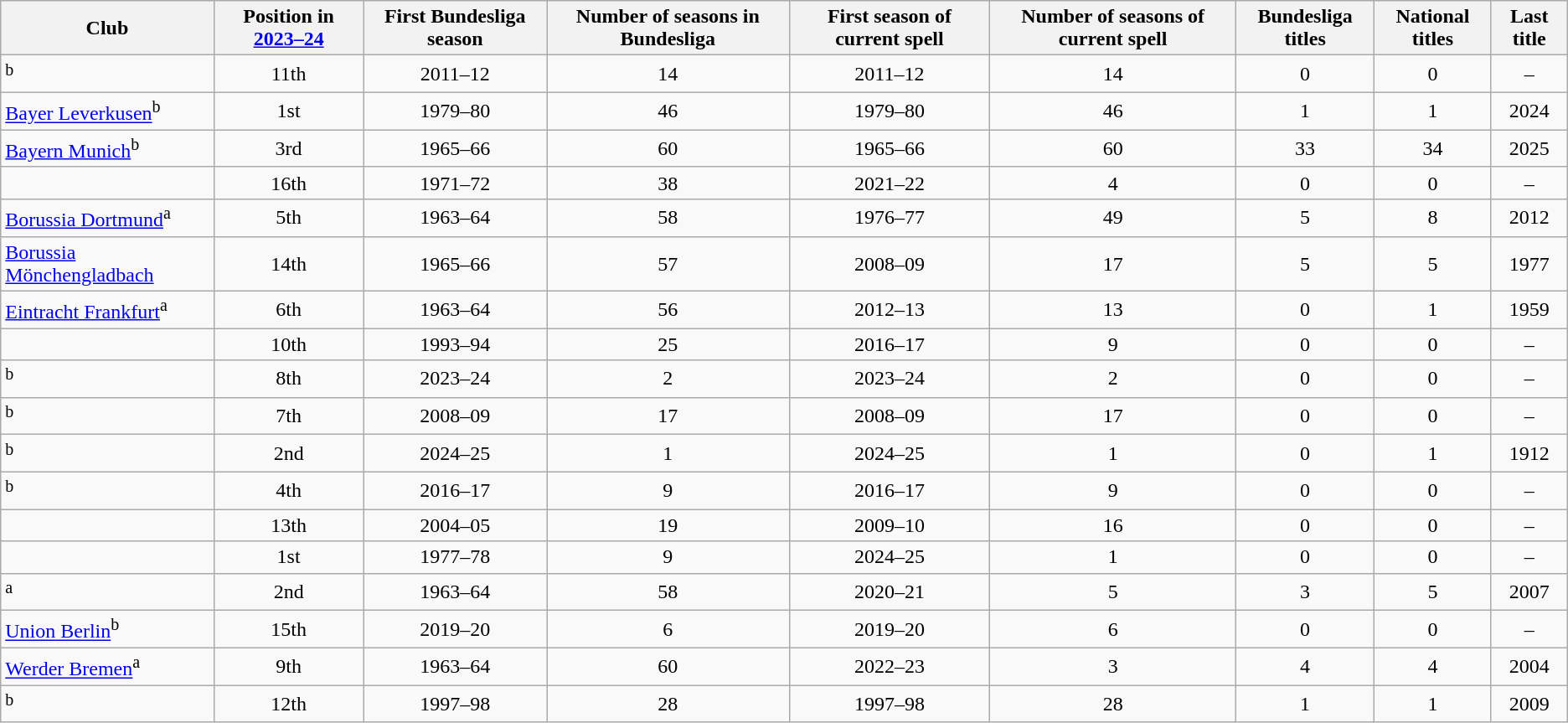<table class="wikitable sortable" style="text-align:center;">
<tr>
<th>Club</th>
<th>Position in <a href='#'>2023–24</a></th>
<th>First Bundesliga season</th>
<th>Number of seasons in Bundesliga</th>
<th>First season of current spell</th>
<th>Number of seasons of current spell</th>
<th>Bundesliga titles</th>
<th>National titles</th>
<th>Last title</th>
</tr>
<tr>
<td style="text-align:left;"><sup>b</sup></td>
<td>11th</td>
<td>2011–12</td>
<td>14</td>
<td>2011–12</td>
<td>14</td>
<td>0</td>
<td>0</td>
<td>–</td>
</tr>
<tr>
<td style="text-align:left;"><a href='#'>Bayer Leverkusen</a><sup>b</sup></td>
<td>1st</td>
<td>1979–80</td>
<td>46</td>
<td>1979–80</td>
<td>46</td>
<td>1</td>
<td>1</td>
<td>2024</td>
</tr>
<tr>
<td style="text-align:left;"><a href='#'>Bayern Munich</a><sup>b</sup></td>
<td>3rd</td>
<td>1965–66</td>
<td>60</td>
<td>1965–66</td>
<td>60</td>
<td>33</td>
<td>34</td>
<td>2025</td>
</tr>
<tr>
<td style="text-align:left;"></td>
<td>16th</td>
<td>1971–72</td>
<td>38</td>
<td>2021–22</td>
<td>4</td>
<td>0</td>
<td>0</td>
<td>–</td>
</tr>
<tr>
<td style="text-align:left;"><a href='#'>Borussia Dortmund</a><sup>a</sup></td>
<td>5th</td>
<td>1963–64</td>
<td>58</td>
<td>1976–77</td>
<td>49</td>
<td>5</td>
<td>8</td>
<td>2012</td>
</tr>
<tr>
<td style="text-align:left;"><a href='#'>Borussia Mönchengladbach</a></td>
<td>14th</td>
<td>1965–66</td>
<td>57</td>
<td>2008–09</td>
<td>17</td>
<td>5</td>
<td>5</td>
<td>1977</td>
</tr>
<tr>
<td style="text-align:left;"><a href='#'>Eintracht Frankfurt</a><sup>a</sup></td>
<td>6th</td>
<td>1963–64</td>
<td>56</td>
<td>2012–13</td>
<td>13</td>
<td>0</td>
<td>1</td>
<td>1959</td>
</tr>
<tr>
<td style="text-align:left;"></td>
<td>10th</td>
<td>1993–94</td>
<td>25</td>
<td>2016–17</td>
<td>9</td>
<td>0</td>
<td>0</td>
<td>–</td>
</tr>
<tr>
<td style="text-align:left;"><sup>b</sup></td>
<td>8th</td>
<td>2023–24</td>
<td>2</td>
<td>2023–24</td>
<td>2</td>
<td>0</td>
<td>0</td>
<td>–</td>
</tr>
<tr>
<td style="text-align:left;"><sup>b</sup></td>
<td>7th</td>
<td>2008–09</td>
<td>17</td>
<td>2008–09</td>
<td>17</td>
<td>0</td>
<td>0</td>
<td>–</td>
</tr>
<tr>
<td style="text-align:left;"><sup>b</sup></td>
<td>2nd </td>
<td>2024–25</td>
<td>1</td>
<td>2024–25</td>
<td>1</td>
<td>0</td>
<td>1</td>
<td>1912</td>
</tr>
<tr>
<td style="text-align:left;"><sup>b</sup></td>
<td>4th</td>
<td>2016–17</td>
<td>9</td>
<td>2016–17</td>
<td>9</td>
<td>0</td>
<td>0</td>
<td>–</td>
</tr>
<tr>
<td style="text-align:left;"></td>
<td>13th</td>
<td>2004–05</td>
<td>19</td>
<td>2009–10</td>
<td>16</td>
<td>0</td>
<td>0</td>
<td>–</td>
</tr>
<tr>
<td style="text-align:left;"></td>
<td>1st </td>
<td>1977–78</td>
<td>9</td>
<td>2024–25</td>
<td>1</td>
<td>0</td>
<td>0</td>
<td>–</td>
</tr>
<tr>
<td style="text-align:left;"><sup>a</sup></td>
<td>2nd</td>
<td>1963–64</td>
<td>58</td>
<td>2020–21</td>
<td>5</td>
<td>3</td>
<td>5</td>
<td>2007</td>
</tr>
<tr>
<td style="text-align:left;"><a href='#'>Union Berlin</a><sup>b</sup></td>
<td>15th</td>
<td>2019–20</td>
<td>6</td>
<td>2019–20</td>
<td>6</td>
<td>0</td>
<td>0</td>
<td>–</td>
</tr>
<tr>
<td style="text-align:left;"><a href='#'>Werder Bremen</a><sup>a</sup></td>
<td>9th</td>
<td>1963–64</td>
<td>60</td>
<td>2022–23</td>
<td>3</td>
<td>4</td>
<td>4</td>
<td>2004</td>
</tr>
<tr>
<td style="text-align:left;"><sup>b</sup></td>
<td>12th</td>
<td>1997–98</td>
<td>28</td>
<td>1997–98</td>
<td>28</td>
<td>1</td>
<td>1</td>
<td>2009</td>
</tr>
</table>
